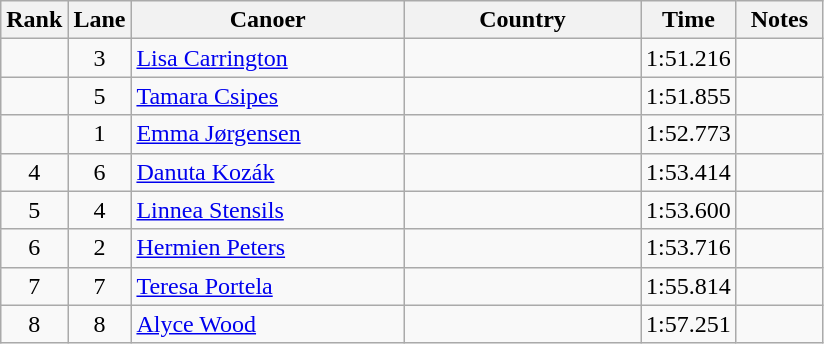<table class="wikitable" style="text-align:center;">
<tr>
<th width=30>Rank</th>
<th width=30>Lane</th>
<th width=175>Canoer</th>
<th width=150>Country</th>
<th width=30>Time</th>
<th width=50>Notes</th>
</tr>
<tr>
<td></td>
<td>3</td>
<td align=left><a href='#'>Lisa Carrington</a></td>
<td align=left></td>
<td>1:51.216</td>
<td></td>
</tr>
<tr>
<td></td>
<td>5</td>
<td align=left><a href='#'>Tamara Csipes</a></td>
<td align=left></td>
<td>1:51.855</td>
<td></td>
</tr>
<tr>
<td></td>
<td>1</td>
<td align=left><a href='#'>Emma Jørgensen</a></td>
<td align=left></td>
<td>1:52.773</td>
<td></td>
</tr>
<tr>
<td>4</td>
<td>6</td>
<td align=left><a href='#'>Danuta Kozák</a></td>
<td align=left></td>
<td>1:53.414</td>
<td></td>
</tr>
<tr>
<td>5</td>
<td>4</td>
<td align=left><a href='#'>Linnea Stensils</a></td>
<td align=left></td>
<td>1:53.600</td>
<td></td>
</tr>
<tr>
<td>6</td>
<td>2</td>
<td align=left><a href='#'>Hermien Peters</a></td>
<td align=left></td>
<td>1:53.716</td>
<td></td>
</tr>
<tr>
<td>7</td>
<td>7</td>
<td align=left><a href='#'>Teresa Portela</a></td>
<td align=left></td>
<td>1:55.814</td>
<td></td>
</tr>
<tr>
<td>8</td>
<td>8</td>
<td align=left><a href='#'>Alyce Wood</a></td>
<td align=left></td>
<td>1:57.251</td>
<td></td>
</tr>
</table>
